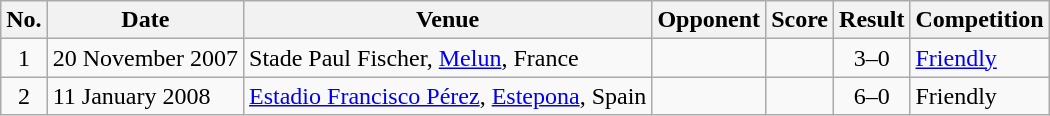<table class="wikitable sortable">
<tr>
<th scope="col">No.</th>
<th scope="col">Date</th>
<th scope="col">Venue</th>
<th scope="col">Opponent</th>
<th scope="col">Score</th>
<th scope="col">Result</th>
<th scope="col">Competition</th>
</tr>
<tr>
<td align="center">1</td>
<td>20 November 2007</td>
<td>Stade Paul Fischer, <a href='#'>Melun</a>, France</td>
<td></td>
<td></td>
<td align="center">3–0</td>
<td><a href='#'>Friendly</a></td>
</tr>
<tr>
<td align="center">2</td>
<td>11 January 2008</td>
<td><a href='#'>Estadio Francisco Pérez</a>, <a href='#'>Estepona</a>, Spain</td>
<td></td>
<td></td>
<td align="center">6–0</td>
<td>Friendly</td>
</tr>
</table>
